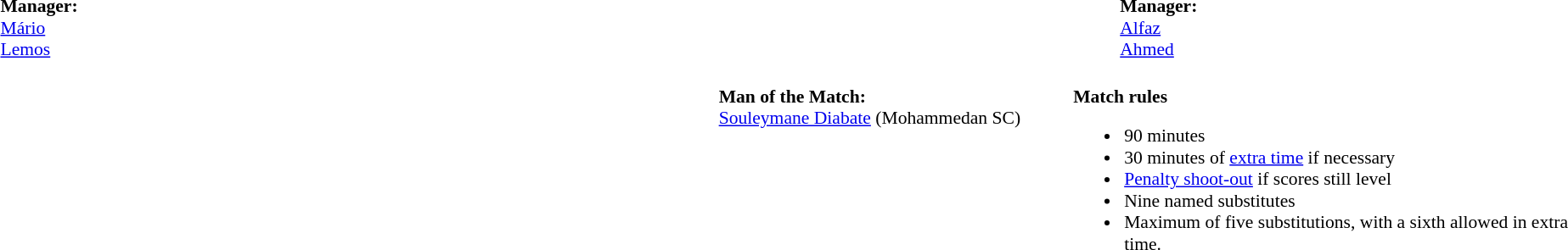<table width="100%">
<tr>
<td valign="top" width="40%"><br><table style="font-size:90%" cellspacing="0" cellpadding="0">
<tr>
<th width=25></th>
<th width=25></th>
</tr>
<tr>
<td colspan=3><strong>Manager:</strong></td>
</tr>
<tr>
<td colspan=3> <a href='#'>Mário Lemos</a></td>
</tr>
</table>
</td>
<td valign="top" width="50%"><br><table style="font-size:90%; margin:auto" cellspacing="0" cellpadding="0">
<tr>
<th width=25></th>
<th width=25></th>
</tr>
<tr>
<td colspan=3><strong>Manager:</strong></td>
</tr>
<tr>
<td colspan=3> <a href='#'>Alfaz Ahmed</a></td>
</tr>
</table>
<table style="width:100%;font-size:90%">
<tr>
<td style="width:40%;vertical-align:top"><br><strong>Man of the Match:</strong>
<br><a href='#'>Souleymane Diabate</a> (Mohammedan SC)</td>
<td style="width:60%;vertical-align:top"><br><strong>Match rules</strong><ul><li>90 minutes</li><li>30 minutes of <a href='#'>extra time</a> if necessary</li><li><a href='#'>Penalty shoot-out</a> if scores still level</li><li>Nine named substitutes</li><li>Maximum of five substitutions, with a sixth allowed in extra time.</li></ul></td>
</tr>
</table>
</td>
</tr>
</table>
